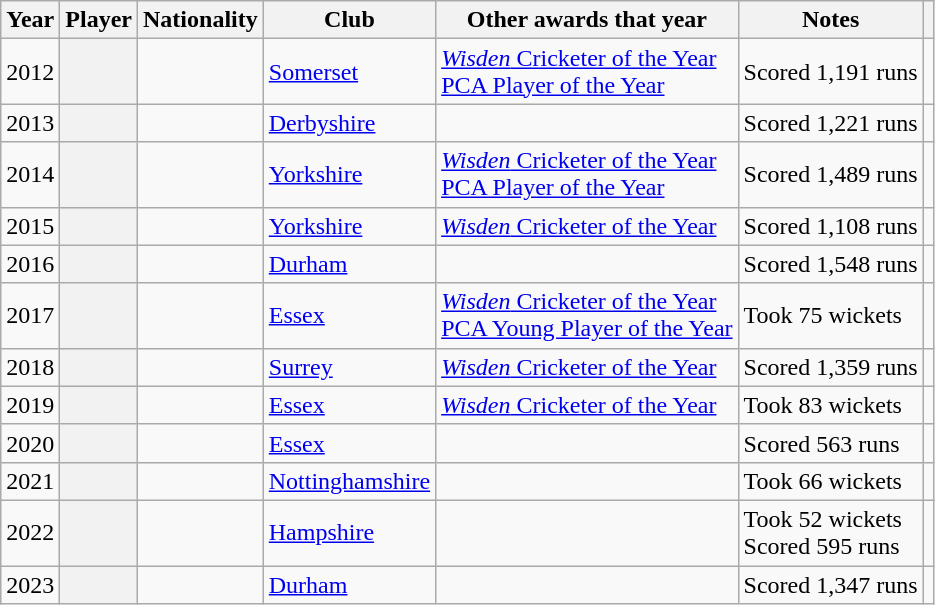<table class="wikitable sortable plainrowheaders">
<tr>
<th scope="col">Year</th>
<th scope="col">Player</th>
<th scope="col">Nationality</th>
<th scope="col">Club</th>
<th scope="col">Other awards that year</th>
<th scope="col" class="unsortable">Notes</th>
<th scope="col" class="unsortable"></th>
</tr>
<tr>
<td>2012</td>
<th scope="row"></th>
<td></td>
<td><a href='#'>Somerset</a></td>
<td><a href='#'><em>Wisden</em> Cricketer of the Year</a><br><a href='#'>PCA Player of the Year</a></td>
<td>Scored 1,191 runs</td>
<td></td>
</tr>
<tr>
<td>2013</td>
<th scope="row"></th>
<td></td>
<td><a href='#'>Derbyshire</a></td>
<td></td>
<td>Scored 1,221 runs</td>
<td></td>
</tr>
<tr>
<td>2014</td>
<th scope="row"></th>
<td></td>
<td><a href='#'>Yorkshire</a></td>
<td><a href='#'><em>Wisden</em> Cricketer of the Year</a><br><a href='#'>PCA Player of the Year</a></td>
<td>Scored 1,489 runs</td>
<td></td>
</tr>
<tr>
<td>2015</td>
<th scope="row"></th>
<td></td>
<td><a href='#'>Yorkshire</a></td>
<td><a href='#'><em>Wisden</em> Cricketer of the Year</a></td>
<td>Scored 1,108 runs</td>
<td></td>
</tr>
<tr>
<td>2016</td>
<th scope="row"></th>
<td></td>
<td><a href='#'>Durham</a></td>
<td></td>
<td>Scored 1,548 runs</td>
<td></td>
</tr>
<tr>
<td>2017</td>
<th scope="row"></th>
<td></td>
<td><a href='#'>Essex</a></td>
<td><a href='#'><em>Wisden</em> Cricketer of the Year</a><br><a href='#'>PCA Young Player of the Year</a></td>
<td>Took 75 wickets</td>
<td></td>
</tr>
<tr>
<td>2018</td>
<th scope="row"></th>
<td></td>
<td><a href='#'>Surrey</a></td>
<td><a href='#'><em>Wisden</em> Cricketer of the Year</a></td>
<td>Scored 1,359 runs</td>
<td></td>
</tr>
<tr>
<td>2019</td>
<th scope="row"></th>
<td></td>
<td><a href='#'>Essex</a></td>
<td><a href='#'><em>Wisden</em> Cricketer of the Year</a></td>
<td>Took 83 wickets</td>
<td></td>
</tr>
<tr>
<td>2020</td>
<th scope="row"></th>
<td></td>
<td><a href='#'>Essex</a></td>
<td></td>
<td>Scored 563 runs</td>
<td></td>
</tr>
<tr>
<td>2021</td>
<th scope="row"></th>
<td></td>
<td><a href='#'>Nottinghamshire</a></td>
<td></td>
<td>Took 66 wickets</td>
<td></td>
</tr>
<tr>
<td>2022</td>
<th scope="row"></th>
<td></td>
<td><a href='#'>Hampshire</a></td>
<td></td>
<td>Took 52 wickets<br>Scored 595 runs</td>
<td></td>
</tr>
<tr>
<td>2023</td>
<th scope="row"></th>
<td></td>
<td><a href='#'>Durham</a></td>
<td></td>
<td>Scored 1,347 runs</td>
<td></td>
</tr>
</table>
